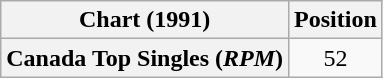<table class="wikitable plainrowheaders" style="text-align:center">
<tr>
<th>Chart (1991)</th>
<th>Position</th>
</tr>
<tr>
<th scope="row">Canada Top Singles (<em>RPM</em>)</th>
<td>52</td>
</tr>
</table>
